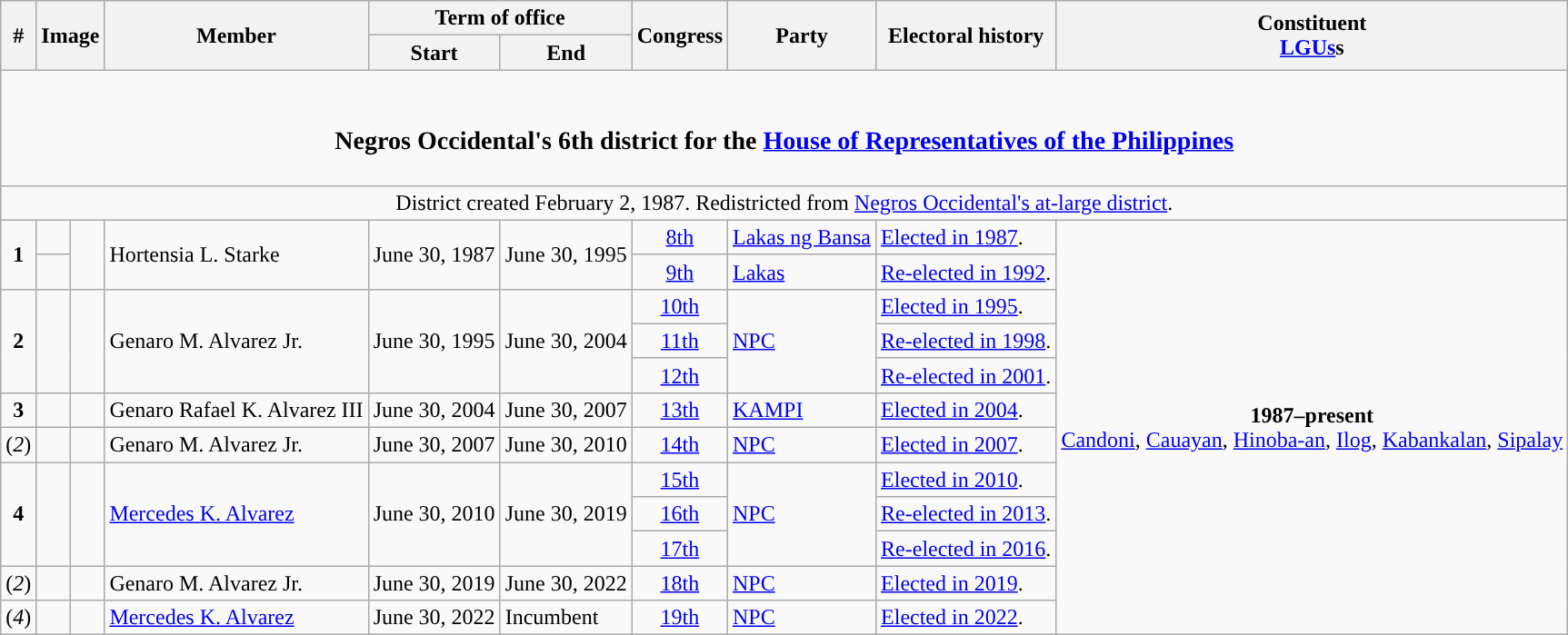<table class=wikitable>
<tr>
<th rowspan="2">#</th>
<th rowspan="2" colspan=2>Image</th>
<th rowspan="2">Member</th>
<th colspan=2>Term of office</th>
<th rowspan="2">Congress</th>
<th rowspan="2">Party</th>
<th rowspan="2">Electoral history</th>
<th rowspan="2">Constituent<br><a href='#'>LGUs</a>s</th>
</tr>
<tr>
<th>Start</th>
<th>End</th>
</tr>
<tr>
<td colspan="10" style="text-align:center;"><br><h3>Negros Occidental's 6th district for the <a href='#'>House of Representatives of the Philippines</a></h3></td>
</tr>
<tr>
<td colspan="10" style="text-align:center;">District created February 2, 1987. Redistricted from <a href='#'>Negros Occidental's at-large district</a>.</td>
</tr>
<tr>
<td rowspan="2" style="text-align:center;"><strong>1</strong></td>
<td style="color:inherit;background:"></td>
<td rowspan="2"></td>
<td rowspan="2">Hortensia L. Starke</td>
<td rowspan="2">June 30, 1987</td>
<td rowspan="2">June 30, 1995</td>
<td style="text-align:center;"><a href='#'>8th</a></td>
<td><a href='#'>Lakas ng Bansa</a></td>
<td><a href='#'>Elected in 1987</a>.</td>
<td rowspan=99 style="text-align:center;"><strong>1987–present</strong><br><a href='#'>Candoni</a>, <a href='#'>Cauayan</a>, <a href='#'>Hinoba-an</a>, <a href='#'>Ilog</a>, <a href='#'>Kabankalan</a>, <a href='#'>Sipalay</a></td>
</tr>
<tr>
<td style="color:inherit;background:"></td>
<td style="text-align:center;"><a href='#'>9th</a></td>
<td><a href='#'>Lakas</a></td>
<td><a href='#'>Re-elected in 1992</a>.</td>
</tr>
<tr>
<td rowspan="3" style="text-align:center;"><strong>2</strong></td>
<td rowspan="3" style="color:inherit;background:"></td>
<td rowspan="3"></td>
<td rowspan="3">Genaro M. Alvarez Jr.</td>
<td rowspan="3">June 30, 1995</td>
<td rowspan="3">June 30, 2004</td>
<td style="text-align:center;"><a href='#'>10th</a></td>
<td rowspan="3"><a href='#'>NPC</a></td>
<td><a href='#'>Elected in 1995</a>.</td>
</tr>
<tr>
<td style="text-align:center;"><a href='#'>11th</a></td>
<td><a href='#'>Re-elected in 1998</a>.</td>
</tr>
<tr>
<td style="text-align:center;"><a href='#'>12th</a></td>
<td><a href='#'>Re-elected in 2001</a>.</td>
</tr>
<tr>
<td style="text-align:center;"><strong>3</strong></td>
<td style="color:inherit;background:"></td>
<td></td>
<td>Genaro Rafael K. Alvarez III</td>
<td>June 30, 2004</td>
<td>June 30, 2007</td>
<td style="text-align:center;"><a href='#'>13th</a></td>
<td><a href='#'>KAMPI</a></td>
<td><a href='#'>Elected in 2004</a>.</td>
</tr>
<tr>
<td style="text-align:center;">(<em>2</em>)</td>
<td style="color:inherit;background:"></td>
<td></td>
<td>Genaro M. Alvarez Jr.</td>
<td>June 30, 2007</td>
<td>June 30, 2010</td>
<td style="text-align:center;"><a href='#'>14th</a></td>
<td><a href='#'>NPC</a></td>
<td><a href='#'>Elected in 2007</a>.</td>
</tr>
<tr>
<td rowspan="3" style="text-align:center;"><strong>4</strong></td>
<td rowspan="3" style="color:inherit;background:"></td>
<td rowspan="3"></td>
<td rowspan="3"><a href='#'>Mercedes K. Alvarez</a></td>
<td rowspan="3">June 30, 2010</td>
<td rowspan="3">June 30, 2019</td>
<td style="text-align:center;"><a href='#'>15th</a></td>
<td rowspan="3"><a href='#'>NPC</a></td>
<td><a href='#'>Elected in 2010</a>.</td>
</tr>
<tr>
<td style="text-align:center;"><a href='#'>16th</a></td>
<td><a href='#'>Re-elected in 2013</a>.</td>
</tr>
<tr>
<td style="text-align:center;"><a href='#'>17th</a></td>
<td><a href='#'>Re-elected in 2016</a>.</td>
</tr>
<tr>
<td style="text-align:center;">(<em>2</em>)</td>
<td style="color:inherit;background:"></td>
<td></td>
<td>Genaro M. Alvarez Jr.</td>
<td>June 30, 2019</td>
<td>June 30, 2022</td>
<td style="text-align:center;"><a href='#'>18th</a></td>
<td><a href='#'>NPC</a></td>
<td><a href='#'>Elected in 2019</a>.</td>
</tr>
<tr>
<td style="text-align:center;">(<em>4</em>)</td>
<td style="color:inherit;background:"></td>
<td></td>
<td><a href='#'>Mercedes K. Alvarez</a></td>
<td>June 30, 2022</td>
<td>Incumbent</td>
<td style="text-align:center;"><a href='#'>19th</a></td>
<td><a href='#'>NPC</a></td>
<td><a href='#'>Elected in 2022</a>.</td>
</tr>
</table>
